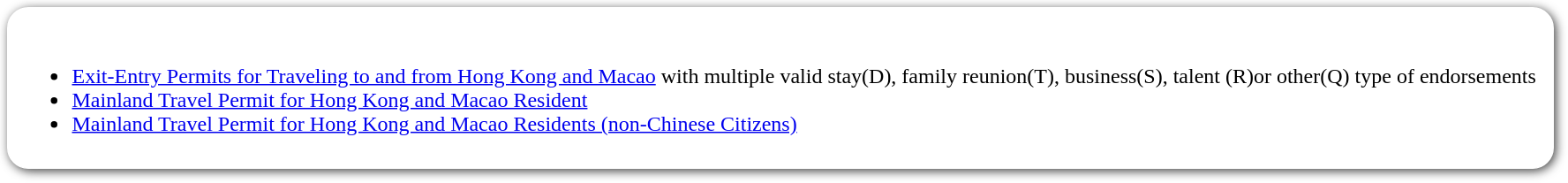<table style=" border-radius:1em; box-shadow: 0.1em 0.1em 0.5em rgba(0,0,0,0.75); background-color: white; border: 1px solid white; padding: 5px;">
<tr style="vertical-align:top;">
<td><br><ul><li><a href='#'>Exit-Entry Permits for Traveling to and from Hong Kong and Macao</a>  with multiple valid stay(D), family reunion(T), business(S), talent (R)or other(Q) type of endorsements</li><li><a href='#'>Mainland Travel Permit for Hong Kong and Macao Resident</a></li><li><a href='#'> Mainland Travel Permit for Hong Kong and Macao Residents (non-Chinese Citizens)</a></li></ul></td>
<td></td>
</tr>
</table>
